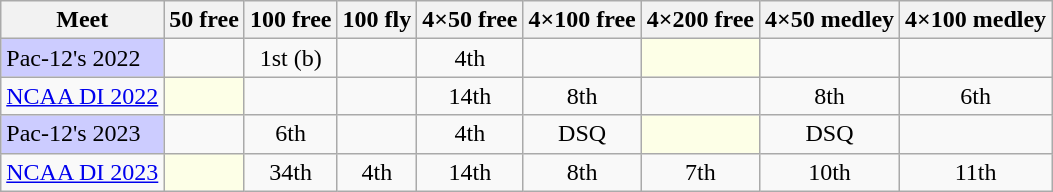<table class="sortable wikitable">
<tr>
<th>Meet</th>
<th class="unsortable">50 free</th>
<th class="unsortable">100 free</th>
<th class="unsortable">100 fly</th>
<th class="unsortable">4×50 free</th>
<th class="unsortable">4×100 free</th>
<th class="unsortable">4×200 free</th>
<th class="unsortable">4×50 medley</th>
<th class="unsortable">4×100 medley</th>
</tr>
<tr>
<td style="background:#ccccff">Pac-12's 2022</td>
<td align="center"></td>
<td align="center">1st (b)</td>
<td align="center"></td>
<td align="center">4th</td>
<td align="center"></td>
<td style="background:#fdffe7"></td>
<td align="center"></td>
<td align="center"></td>
</tr>
<tr>
<td><a href='#'>NCAA DI 2022</a></td>
<td style="background:#fdffe7"></td>
<td align="center"></td>
<td align="center"></td>
<td align="center">14th</td>
<td align="center">8th</td>
<td align="center"></td>
<td align="center">8th</td>
<td align="center">6th</td>
</tr>
<tr>
<td style="background:#ccccff">Pac-12's 2023</td>
<td align="center"></td>
<td align="center">6th</td>
<td align="center"></td>
<td align="center">4th</td>
<td align="center">DSQ</td>
<td style="background:#fdffe7"></td>
<td align="center">DSQ</td>
<td align="center"></td>
</tr>
<tr>
<td><a href='#'>NCAA DI 2023</a></td>
<td style="background:#fdffe7"></td>
<td align="center">34th</td>
<td align="center">4th</td>
<td align="center">14th</td>
<td align="center">8th</td>
<td align="center">7th</td>
<td align="center">10th</td>
<td align="center">11th</td>
</tr>
</table>
